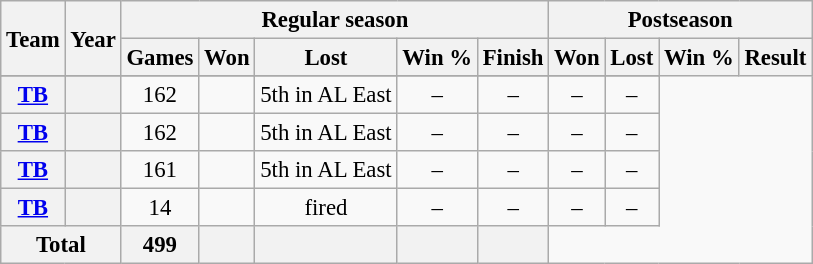<table class="wikitable" style="font-size: 95%; text-align:center;">
<tr>
<th rowspan="2">Team</th>
<th rowspan="2">Year</th>
<th colspan="5">Regular season</th>
<th colspan="4">Postseason</th>
</tr>
<tr>
<th>Games</th>
<th>Won</th>
<th>Lost</th>
<th>Win %</th>
<th>Finish</th>
<th>Won</th>
<th>Lost</th>
<th>Win %</th>
<th>Result</th>
</tr>
<tr>
</tr>
<tr>
<th><a href='#'>TB</a></th>
<th></th>
<td>162</td>
<td></td>
<td>5th in AL East</td>
<td>–</td>
<td>–</td>
<td>–</td>
<td>–</td>
</tr>
<tr>
<th><a href='#'>TB</a></th>
<th></th>
<td>162</td>
<td></td>
<td>5th in AL East</td>
<td>–</td>
<td>–</td>
<td>–</td>
<td>–</td>
</tr>
<tr>
<th><a href='#'>TB</a></th>
<th></th>
<td>161</td>
<td></td>
<td>5th in AL East</td>
<td>–</td>
<td>–</td>
<td>–</td>
<td>–</td>
</tr>
<tr>
<th><a href='#'>TB</a></th>
<th></th>
<td>14</td>
<td></td>
<td>fired</td>
<td>–</td>
<td>–</td>
<td>–</td>
<td>–</td>
</tr>
<tr>
<th colspan="2">Total</th>
<th>499</th>
<th></th>
<th></th>
<th></th>
<th></th>
</tr>
</table>
